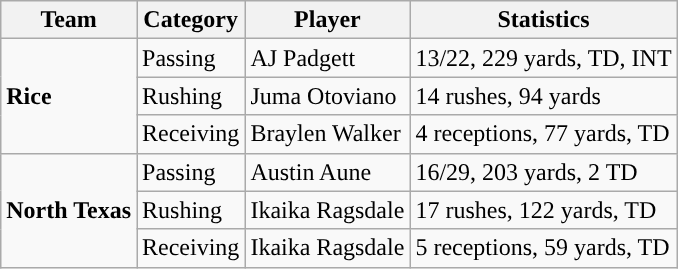<table class="wikitable" style="float: left;">
<tr>
<th>Team</th>
<th>Category</th>
<th>Player</th>
<th>Statistics</th>
</tr>
<tr>
<td rowspan=3><strong>Rice</strong></td>
<td>Passing</td>
<td>AJ Padgett</td>
<td>13/22, 229 yards, TD, INT</td>
</tr>
<tr>
<td>Rushing</td>
<td>Juma Otoviano</td>
<td>14 rushes, 94 yards</td>
</tr>
<tr>
<td>Receiving</td>
<td>Braylen Walker</td>
<td>4 receptions, 77 yards, TD</td>
</tr>
<tr>
<td rowspan=3><strong>North Texas</strong></td>
<td>Passing</td>
<td>Austin Aune</td>
<td>16/29, 203 yards, 2 TD</td>
</tr>
<tr>
<td>Rushing</td>
<td>Ikaika Ragsdale</td>
<td>17 rushes, 122 yards, TD</td>
</tr>
<tr>
<td>Receiving</td>
<td>Ikaika Ragsdale</td>
<td>5 receptions, 59 yards, TD</td>
</tr>
</table>
